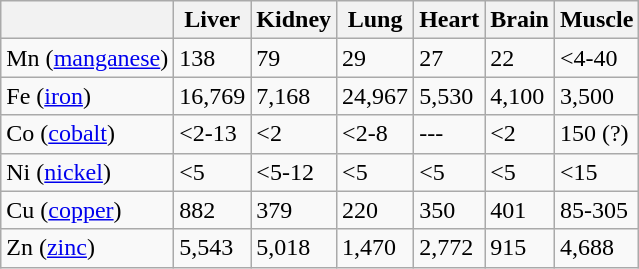<table class="wikitable">
<tr>
<th></th>
<th>Liver</th>
<th>Kidney</th>
<th>Lung</th>
<th>Heart</th>
<th>Brain</th>
<th>Muscle</th>
</tr>
<tr>
<td>Mn (<a href='#'>manganese</a>)</td>
<td>138</td>
<td>79</td>
<td>29</td>
<td>27</td>
<td>22</td>
<td><4-40</td>
</tr>
<tr>
<td>Fe (<a href='#'>iron</a>)</td>
<td>16,769</td>
<td>7,168</td>
<td>24,967</td>
<td>5,530</td>
<td>4,100</td>
<td>3,500</td>
</tr>
<tr>
<td>Co (<a href='#'>cobalt</a>)</td>
<td><2-13</td>
<td><2</td>
<td><2-8</td>
<td>---</td>
<td><2</td>
<td>150 (?)</td>
</tr>
<tr>
<td>Ni (<a href='#'>nickel</a>)</td>
<td><5</td>
<td><5-12</td>
<td><5</td>
<td><5</td>
<td><5</td>
<td><15</td>
</tr>
<tr>
<td>Cu (<a href='#'>copper</a>)</td>
<td>882</td>
<td>379</td>
<td>220</td>
<td>350</td>
<td>401</td>
<td>85-305</td>
</tr>
<tr>
<td>Zn (<a href='#'>zinc</a>)</td>
<td>5,543</td>
<td>5,018</td>
<td>1,470</td>
<td>2,772</td>
<td>915</td>
<td>4,688</td>
</tr>
</table>
